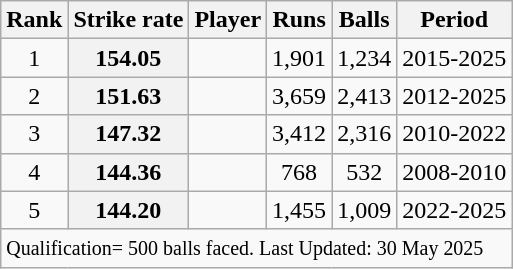<table class="wikitable">
<tr>
<th>Rank</th>
<th>Strike rate</th>
<th>Player</th>
<th>Runs</th>
<th>Balls</th>
<th>Period</th>
</tr>
<tr>
<td align=center>1</td>
<th scope=row style=text-align:center;>154.05</th>
<td></td>
<td align=center>1,901</td>
<td align="center">1,234</td>
<td>2015-2025</td>
</tr>
<tr>
<td align=center>2</td>
<th scope=row style=text-align:center;>151.63</th>
<td></td>
<td align=center>3,659</td>
<td align="center">2,413</td>
<td>2012-2025</td>
</tr>
<tr>
<td align=center>3</td>
<th scope=row style=text-align:center;>147.32</th>
<td></td>
<td align=center>3,412</td>
<td align=center>2,316</td>
<td>2010-2022</td>
</tr>
<tr>
<td align=center>4</td>
<th scope=row style=text-align:center;>144.36</th>
<td></td>
<td align=center>768</td>
<td align=center>532</td>
<td>2008-2010</td>
</tr>
<tr>
<td align=center>5</td>
<th scope=row style=text-align:center;>144.20</th>
<td></td>
<td align=center>1,455</td>
<td align="center">1,009</td>
<td>2022-2025</td>
</tr>
<tr class="sortbottom">
<td colspan="6"><small>Qualification= 500 balls faced. Last Updated: 30 May 2025</small></td>
</tr>
</table>
